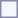<table style="border:1px solid #8888aa; background-color:#f7f8ff; padding:5px; font-size:95%; margin: 0px 12px 12px 0px;">
</table>
